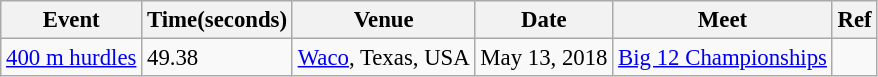<table class="wikitable" style="font-size:95%;">
<tr ">
<th>Event</th>
<th>Time(seconds)</th>
<th>Venue</th>
<th>Date</th>
<th>Meet</th>
<th>Ref</th>
</tr>
<tr>
<td><a href='#'>400 m hurdles</a></td>
<td>49.38</td>
<td><a href='#'>Waco</a>, Texas, USA</td>
<td>May 13, 2018</td>
<td><a href='#'>Big 12 Championships</a></td>
<td></td>
</tr>
</table>
